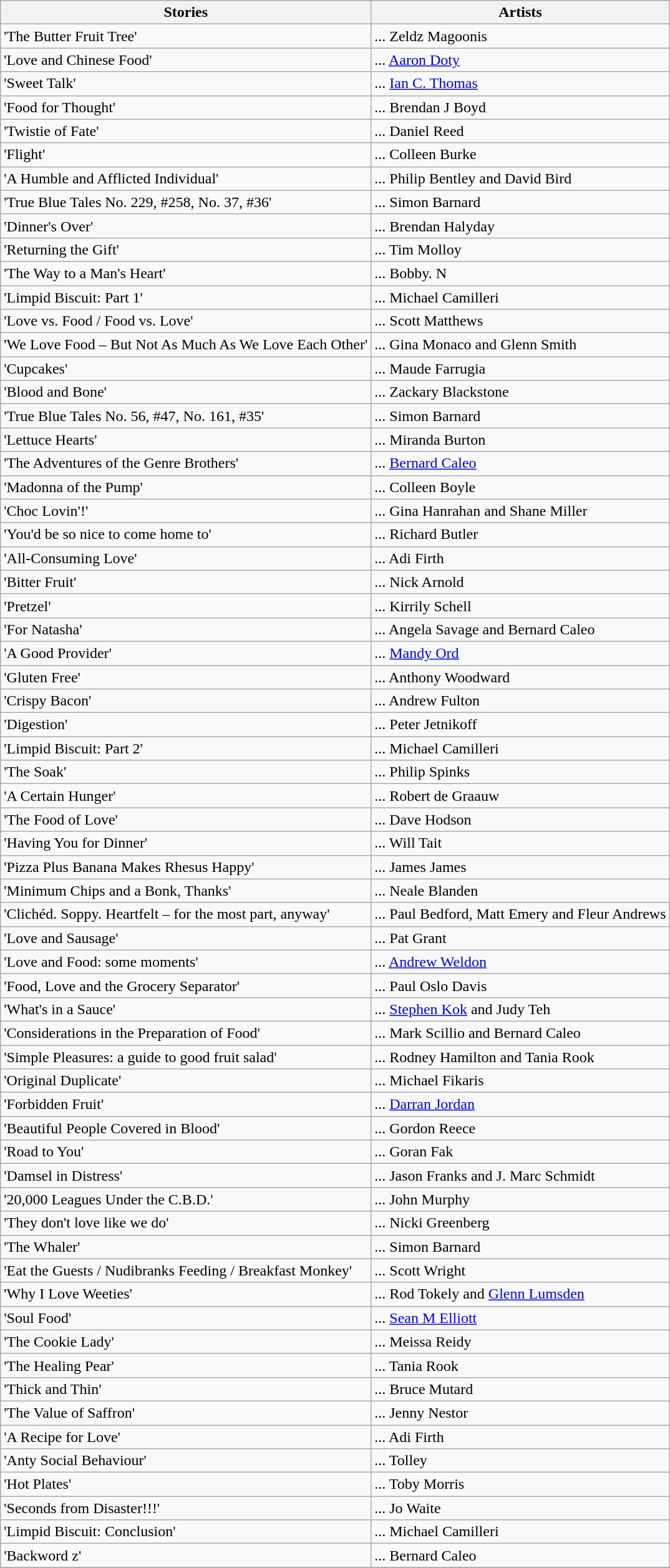<table class="wikitable">
<tr>
<th>Stories</th>
<th>Artists</th>
</tr>
<tr>
<td>'The Butter Fruit Tree'</td>
<td>... Zeldz Magoonis</td>
</tr>
<tr>
<td>'Love and Chinese Food'</td>
<td>... <a href='#'>Aaron Doty</a></td>
</tr>
<tr>
<td>'Sweet Talk'</td>
<td>... <a href='#'>Ian C. Thomas</a></td>
</tr>
<tr>
<td>'Food for Thought'</td>
<td>... Brendan J Boyd</td>
</tr>
<tr>
<td>'Twistie of Fate'</td>
<td>... Daniel Reed</td>
</tr>
<tr>
<td>'Flight'</td>
<td>... Colleen Burke</td>
</tr>
<tr>
<td>'A Humble and Afflicted Individual'</td>
<td>... Philip Bentley and David Bird</td>
</tr>
<tr>
<td>'True Blue Tales No. 229, #258, No. 37, #36'</td>
<td>... Simon Barnard</td>
</tr>
<tr>
<td>'Dinner's Over'</td>
<td>... Brendan Halyday</td>
</tr>
<tr>
<td>'Returning the Gift'</td>
<td>... Tim Molloy</td>
</tr>
<tr>
<td>'The Way to a Man's Heart'</td>
<td>... Bobby. N</td>
</tr>
<tr>
<td>'Limpid Biscuit: Part 1'</td>
<td>... Michael Camilleri</td>
</tr>
<tr>
<td>'Love vs. Food / Food vs. Love'</td>
<td>... Scott Matthews</td>
</tr>
<tr>
<td>'We Love Food – But Not As Much As We Love Each Other'</td>
<td>... Gina Monaco and Glenn Smith</td>
</tr>
<tr>
<td>'Cupcakes'</td>
<td>... Maude Farrugia</td>
</tr>
<tr>
<td>'Blood and Bone'</td>
<td>... Zackary Blackstone</td>
</tr>
<tr>
<td>'True Blue Tales No. 56, #47, No. 161, #35'</td>
<td>... Simon Barnard</td>
</tr>
<tr>
<td>'Lettuce Hearts'</td>
<td>... Miranda Burton</td>
</tr>
<tr>
<td>'The Adventures of the Genre Brothers'</td>
<td>... <a href='#'>Bernard Caleo</a></td>
</tr>
<tr>
<td>'Madonna of the Pump'</td>
<td>... Colleen Boyle</td>
</tr>
<tr>
<td>'Choc Lovin'!'</td>
<td>... Gina Hanrahan and Shane Miller</td>
</tr>
<tr>
<td>'You'd be so nice to come home to'</td>
<td>... Richard Butler</td>
</tr>
<tr>
<td>'All-Consuming Love'</td>
<td>... Adi Firth</td>
</tr>
<tr>
<td>'Bitter Fruit'</td>
<td>... Nick Arnold</td>
</tr>
<tr>
<td>'Pretzel'</td>
<td>... Kirrily Schell</td>
</tr>
<tr>
<td>'For Natasha'</td>
<td>... Angela Savage and Bernard Caleo</td>
</tr>
<tr>
<td>'A Good Provider'</td>
<td>... <a href='#'>Mandy Ord</a></td>
</tr>
<tr>
<td>'Gluten Free'</td>
<td>... Anthony Woodward</td>
</tr>
<tr>
<td>'Crispy Bacon'</td>
<td>... Andrew Fulton</td>
</tr>
<tr>
<td>'Digestion'</td>
<td>... Peter Jetnikoff</td>
</tr>
<tr>
<td>'Limpid Biscuit: Part 2'</td>
<td>... Michael Camilleri</td>
</tr>
<tr>
<td>'The Soak'</td>
<td>... Philip Spinks</td>
</tr>
<tr>
<td>'A Certain Hunger'</td>
<td>... Robert de Graauw</td>
</tr>
<tr>
<td>'The Food of Love'</td>
<td>... Dave Hodson</td>
</tr>
<tr>
<td>'Having You for Dinner'</td>
<td>... Will Tait</td>
</tr>
<tr>
<td>'Pizza Plus Banana Makes Rhesus Happy'</td>
<td>... James James</td>
</tr>
<tr>
<td>'Minimum Chips and a Bonk, Thanks'</td>
<td>... Neale Blanden</td>
</tr>
<tr>
<td>'Clichéd. Soppy. Heartfelt – for the most part, anyway'</td>
<td>... Paul Bedford, Matt Emery and Fleur Andrews</td>
</tr>
<tr>
<td>'Love and Sausage'</td>
<td>... Pat Grant</td>
</tr>
<tr>
<td>'Love and Food: some moments'</td>
<td>... <a href='#'>Andrew Weldon</a></td>
</tr>
<tr>
<td>'Food, Love and the Grocery Separator'</td>
<td>... Paul Oslo Davis</td>
</tr>
<tr>
<td>'What's in a Sauce'</td>
<td>... <a href='#'>Stephen Kok</a> and Judy Teh</td>
</tr>
<tr>
<td>'Considerations in the Preparation of Food'</td>
<td>... Mark Scillio and Bernard Caleo</td>
</tr>
<tr>
<td>'Simple Pleasures: a guide to good fruit salad'</td>
<td>... Rodney Hamilton and Tania Rook</td>
</tr>
<tr>
<td>'Original Duplicate'</td>
<td>... Michael Fikaris</td>
</tr>
<tr>
<td>'Forbidden Fruit'</td>
<td>... <a href='#'>Darran Jordan</a></td>
</tr>
<tr>
<td>'Beautiful People Covered in Blood'</td>
<td>... Gordon Reece</td>
</tr>
<tr>
<td>'Road to You'</td>
<td>... Goran Fak</td>
</tr>
<tr>
<td>'Damsel in Distress'</td>
<td>... Jason Franks and J. Marc Schmidt</td>
</tr>
<tr>
<td>'20,000 Leagues Under the C.B.D.'</td>
<td>... John Murphy</td>
</tr>
<tr>
<td>'They don't love like we do'</td>
<td>... Nicki Greenberg</td>
</tr>
<tr>
<td>'The Whaler'</td>
<td>... Simon Barnard</td>
</tr>
<tr>
<td>'Eat the Guests / Nudibranks Feeding / Breakfast Monkey'</td>
<td>... Scott Wright</td>
</tr>
<tr>
<td>'Why I Love Weeties'</td>
<td>... Rod Tokely and <a href='#'>Glenn Lumsden</a></td>
</tr>
<tr>
<td>'Soul Food'</td>
<td>... <a href='#'>Sean M Elliott</a></td>
</tr>
<tr>
<td>'The Cookie Lady'</td>
<td>... Meissa Reidy</td>
</tr>
<tr>
<td>'The Healing Pear'</td>
<td>... Tania Rook</td>
</tr>
<tr>
<td>'Thick and Thin'</td>
<td>... Bruce Mutard</td>
</tr>
<tr>
<td>'The Value of Saffron'</td>
<td>... Jenny Nestor</td>
</tr>
<tr>
<td>'A Recipe for Love'</td>
<td>... Adi Firth</td>
</tr>
<tr>
<td>'Anty Social Behaviour'</td>
<td>... Tolley</td>
</tr>
<tr>
<td>'Hot Plates'</td>
<td>... Toby Morris</td>
</tr>
<tr>
<td>'Seconds from Disaster!!!'</td>
<td>... Jo Waite</td>
</tr>
<tr>
<td>'Limpid Biscuit: Conclusion'</td>
<td>... Michael Camilleri</td>
</tr>
<tr>
<td>'Backword z'</td>
<td>... Bernard Caleo</td>
</tr>
<tr>
</tr>
</table>
